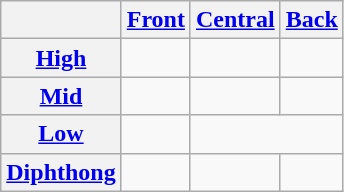<table class="wikitable" style="text-align:center">
<tr>
<th></th>
<th><a href='#'>Front</a></th>
<th><a href='#'>Central</a></th>
<th><a href='#'>Back</a></th>
</tr>
<tr align="center">
<th><a href='#'>High</a></th>
<td></td>
<td></td>
<td></td>
</tr>
<tr align="center">
<th><a href='#'>Mid</a></th>
<td></td>
<td></td>
<td></td>
</tr>
<tr align="center">
<th><a href='#'>Low</a></th>
<td></td>
<td colspan="2"></td>
</tr>
<tr>
<th><a href='#'>Diphthong</a></th>
<td></td>
<td></td>
<td></td>
</tr>
</table>
